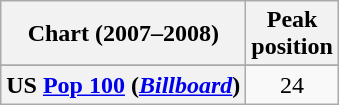<table class="wikitable sortable plainrowheaders">
<tr>
<th align="center">Chart (2007–2008)</th>
<th align="center">Peak<br>position</th>
</tr>
<tr>
</tr>
<tr>
</tr>
<tr>
</tr>
<tr>
</tr>
<tr>
</tr>
<tr>
</tr>
<tr>
<th scope="row">US <a href='#'>Pop 100</a> (<em><a href='#'>Billboard</a></em>)</th>
<td style="text-align:center;">24</td>
</tr>
</table>
